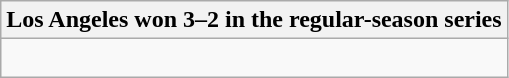<table class="wikitable collapsible collapsed">
<tr>
<th>Los Angeles won 3–2 in the regular-season series</th>
</tr>
<tr>
<td><br>



</td>
</tr>
</table>
